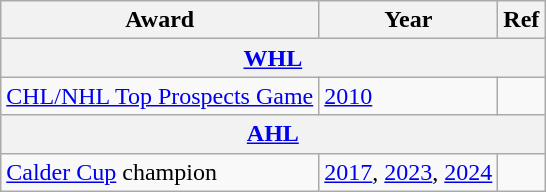<table class="wikitable">
<tr>
<th>Award</th>
<th>Year</th>
<th>Ref</th>
</tr>
<tr>
<th colspan="3"><a href='#'>WHL</a></th>
</tr>
<tr>
<td><a href='#'>CHL/NHL Top Prospects Game</a></td>
<td><a href='#'>2010</a></td>
<td></td>
</tr>
<tr>
<th colspan="3"><a href='#'>AHL</a></th>
</tr>
<tr>
<td><a href='#'>Calder Cup</a> champion</td>
<td><a href='#'>2017</a>, <a href='#'>2023</a>, <a href='#'>2024</a></td>
<td></td>
</tr>
</table>
